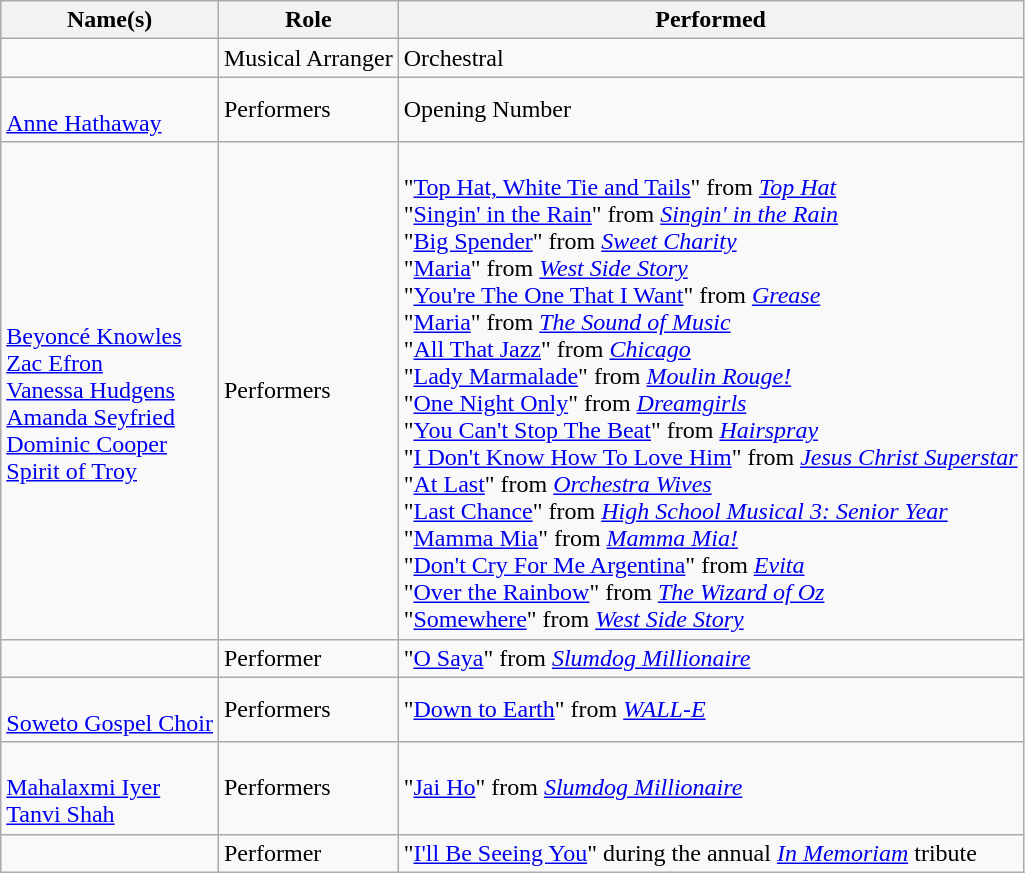<table class="wikitable sortable">
<tr>
<th>Name(s)</th>
<th>Role</th>
<th>Performed</th>
</tr>
<tr>
<td></td>
<td>Musical Arranger</td>
<td>Orchestral</td>
</tr>
<tr>
<td><br><a href='#'>Anne Hathaway</a></td>
<td>Performers</td>
<td>Opening Number</td>
</tr>
<tr>
<td><br><a href='#'>Beyoncé Knowles</a><br><a href='#'>Zac Efron</a><br><a href='#'>Vanessa Hudgens</a><br><a href='#'>Amanda Seyfried</a><br><a href='#'>Dominic Cooper</a><br><a href='#'>Spirit of Troy</a></td>
<td>Performers</td>
<td><br>"<a href='#'>Top Hat, White Tie and Tails</a>" from <em><a href='#'>Top Hat</a></em><br>
"<a href='#'>Singin' in the Rain</a>" from <em><a href='#'>Singin' in the Rain</a></em><br>
"<a href='#'>Big Spender</a>" from <em><a href='#'>Sweet Charity</a></em><br>
"<a href='#'>Maria</a>" from <em><a href='#'>West Side Story</a></em><br>
"<a href='#'>You're The One That I Want</a>" from <em><a href='#'>Grease</a></em><br>
"<a href='#'>Maria</a>" from <em><a href='#'>The Sound of Music</a></em><br>
"<a href='#'>All That Jazz</a>" from <em><a href='#'>Chicago</a></em><br>
"<a href='#'>Lady Marmalade</a>" from <em><a href='#'>Moulin Rouge!</a></em><br>
"<a href='#'>One Night Only</a>" from <em><a href='#'>Dreamgirls</a></em><br>
"<a href='#'>You Can't Stop The Beat</a>" from <em><a href='#'>Hairspray</a></em><br>
"<a href='#'>I Don't Know How To Love Him</a>" from <em><a href='#'>Jesus Christ Superstar</a></em><br>
"<a href='#'>At Last</a>" from <em><a href='#'>Orchestra Wives</a></em><br>
"<a href='#'>Last Chance</a>" from <em><a href='#'>High School Musical 3: Senior Year</a></em><br>
"<a href='#'>Mamma Mia</a>" from <em><a href='#'>Mamma Mia!</a></em><br>
"<a href='#'>Don't Cry For Me Argentina</a>" from <em><a href='#'>Evita</a></em><br>
"<a href='#'>Over the Rainbow</a>" from <em><a href='#'>The Wizard of Oz</a></em><br>
"<a href='#'>Somewhere</a>" from <em><a href='#'>West Side Story</a></em></td>
</tr>
<tr>
<td></td>
<td>Performer</td>
<td>"<a href='#'>O Saya</a>" from <em><a href='#'>Slumdog Millionaire</a></em></td>
</tr>
<tr>
<td><br><a href='#'>Soweto Gospel Choir</a></td>
<td>Performers</td>
<td>"<a href='#'>Down to Earth</a>" from <em><a href='#'>WALL-E</a></em></td>
</tr>
<tr>
<td><br><a href='#'>Mahalaxmi Iyer</a><br><a href='#'>Tanvi Shah</a></td>
<td>Performers</td>
<td>"<a href='#'>Jai Ho</a>" from <em><a href='#'>Slumdog Millionaire</a></em></td>
</tr>
<tr>
<td></td>
<td>Performer</td>
<td>"<a href='#'>I'll Be Seeing You</a>" during the annual <em><a href='#'>In Memoriam</a></em> tribute</td>
</tr>
</table>
